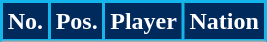<table class="wikitable sortable">
<tr>
<th style="background:#002A5C; color:#ffffff; border:2px solid #13B5EA" scope="col"><strong>No.</strong></th>
<th style="background:#002A5C; color:#ffffff; border:2px solid #13B5EA" scope="col"><strong>Pos.</strong></th>
<th style="background:#002A5C; color:#ffffff; border:2px solid #13B5EA" scope="col"><strong>Player</strong></th>
<th style="background:#002A5C; color:#ffffff; border:2px solid #13B5EA" scope="col"><strong>Nation</strong></th>
</tr>
<tr>
</tr>
</table>
